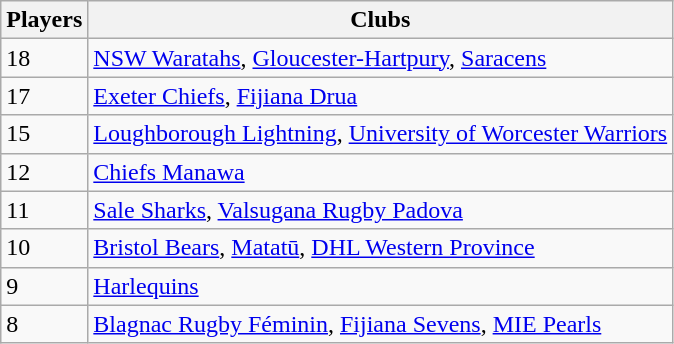<table class="wikitable">
<tr>
<th>Players</th>
<th>Clubs</th>
</tr>
<tr>
<td>18</td>
<td> <a href='#'>NSW Waratahs</a>,  <a href='#'>Gloucester-Hartpury</a>,  <a href='#'>Saracens</a></td>
</tr>
<tr>
<td>17</td>
<td> <a href='#'>Exeter Chiefs</a>,  <a href='#'>Fijiana Drua</a></td>
</tr>
<tr>
<td>15</td>
<td> <a href='#'>Loughborough Lightning</a>,  <a href='#'>University of Worcester Warriors</a></td>
</tr>
<tr>
<td>12</td>
<td> <a href='#'>Chiefs Manawa</a></td>
</tr>
<tr>
<td>11</td>
<td> <a href='#'>Sale Sharks</a>,  <a href='#'>Valsugana Rugby Padova</a></td>
</tr>
<tr>
<td>10</td>
<td> <a href='#'>Bristol Bears</a>,  <a href='#'>Matatū</a>,  <a href='#'>DHL Western Province</a></td>
</tr>
<tr>
<td>9</td>
<td> <a href='#'>Harlequins</a></td>
</tr>
<tr>
<td>8</td>
<td> <a href='#'>Blagnac Rugby Féminin</a>,  <a href='#'>Fijiana Sevens</a>,  <a href='#'>MIE Pearls</a></td>
</tr>
</table>
